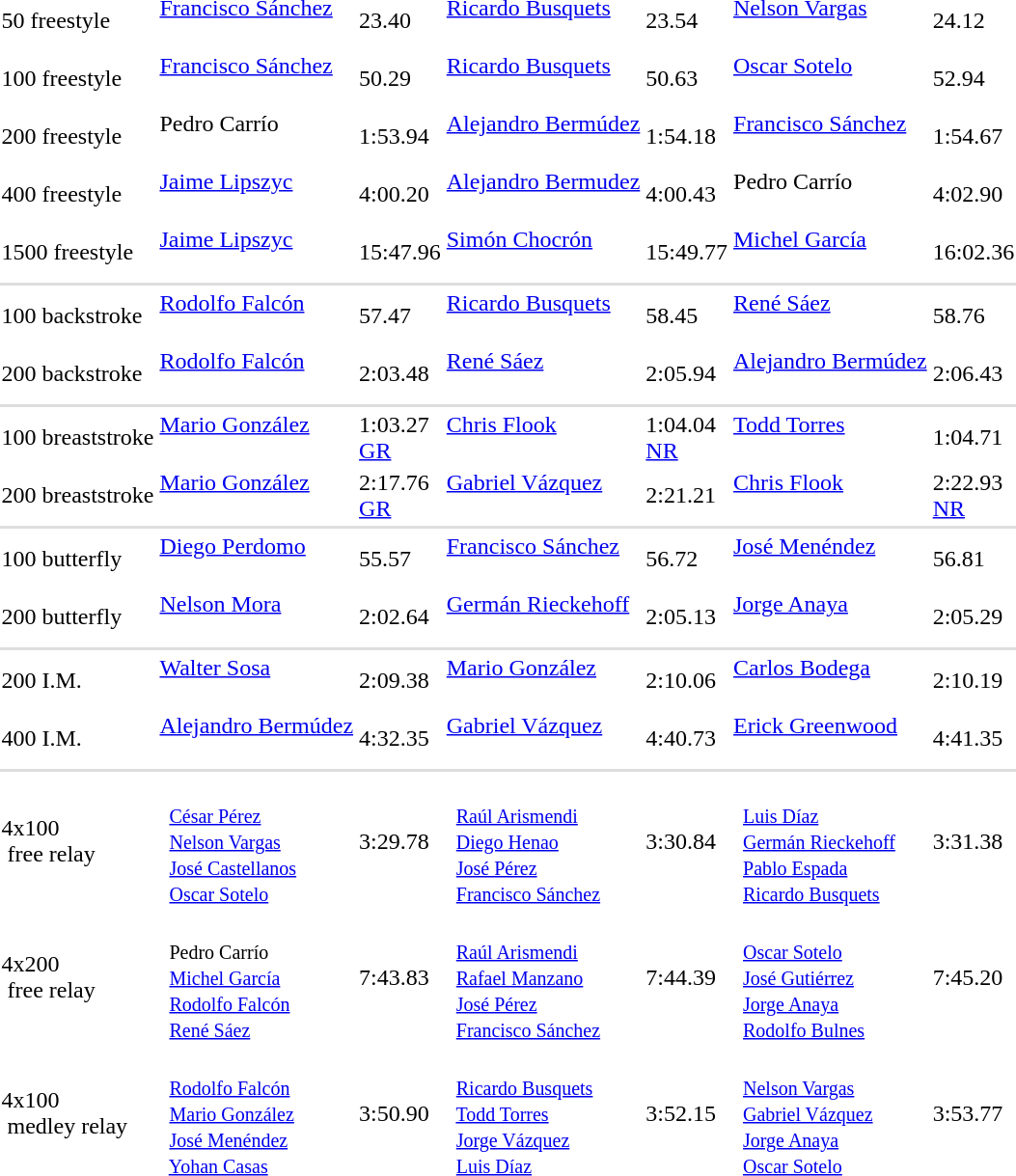<table>
<tr>
<td>50 freestyle</td>
<td><a href='#'>Francisco Sánchez</a> <small><br>    </small></td>
<td>23.40</td>
<td><a href='#'>Ricardo Busquets</a> <small><br>    </small></td>
<td>23.54</td>
<td><a href='#'>Nelson Vargas</a> <small><br>    </small></td>
<td>24.12</td>
</tr>
<tr>
<td>100 freestyle</td>
<td><a href='#'>Francisco Sánchez</a> <small><br>    </small></td>
<td>50.29</td>
<td><a href='#'>Ricardo Busquets</a> <small><br>    </small></td>
<td>50.63</td>
<td><a href='#'>Oscar Sotelo</a> <small><br>    </small></td>
<td>52.94</td>
</tr>
<tr>
<td>200 freestyle</td>
<td>Pedro Carrío <small><br>    </small></td>
<td>1:53.94</td>
<td><a href='#'>Alejandro Bermúdez</a> <small><br>    </small></td>
<td>1:54.18</td>
<td><a href='#'>Francisco Sánchez</a> <small><br>    </small></td>
<td>1:54.67</td>
</tr>
<tr>
<td>400 freestyle</td>
<td><a href='#'>Jaime Lipszyc</a> <small><br>    </small></td>
<td>4:00.20</td>
<td><a href='#'>Alejandro Bermudez</a> <small><br>    </small></td>
<td>4:00.43</td>
<td>Pedro Carrío <small><br>    </small></td>
<td>4:02.90</td>
</tr>
<tr>
<td>1500 freestyle</td>
<td><a href='#'>Jaime Lipszyc</a> <small><br>    </small></td>
<td>15:47.96</td>
<td><a href='#'>Simón Chocrón</a> <small><br>    </small></td>
<td>15:49.77</td>
<td><a href='#'>Michel García</a> <small><br>    </small></td>
<td>16:02.36</td>
</tr>
<tr bgcolor=#DDDDDD>
<td colspan=7></td>
</tr>
<tr>
<td>100 backstroke</td>
<td><a href='#'>Rodolfo Falcón</a> <small><br>    </small></td>
<td>57.47</td>
<td><a href='#'>Ricardo Busquets</a> <small><br>    </small></td>
<td>58.45</td>
<td><a href='#'>René Sáez</a> <small><br>    </small></td>
<td>58.76</td>
</tr>
<tr>
<td>200 backstroke</td>
<td><a href='#'>Rodolfo Falcón</a> <small><br>    </small></td>
<td>2:03.48</td>
<td><a href='#'>René Sáez</a> <small><br>    </small></td>
<td>2:05.94</td>
<td><a href='#'>Alejandro Bermúdez</a> <small><br>    </small></td>
<td>2:06.43</td>
</tr>
<tr bgcolor=#DDDDDD>
<td colspan=7></td>
</tr>
<tr>
<td>100 breaststroke</td>
<td><a href='#'>Mario González</a> <small><br>    </small></td>
<td>1:03.27 <br><a href='#'>GR</a></td>
<td><a href='#'>Chris Flook</a> <small><br>    </small></td>
<td>1:04.04 <br> <a href='#'>NR</a></td>
<td><a href='#'>Todd Torres</a> <small><br>    </small></td>
<td>1:04.71</td>
</tr>
<tr>
<td>200 breaststroke</td>
<td><a href='#'>Mario González</a> <small><br>    </small></td>
<td>2:17.76 <br><a href='#'>GR</a></td>
<td><a href='#'>Gabriel Vázquez</a> <small><br>    </small></td>
<td>2:21.21</td>
<td><a href='#'>Chris Flook</a> <small><br>    </small></td>
<td>2:22.93 <br> <a href='#'>NR</a></td>
</tr>
<tr bgcolor=#DDDDDD>
<td colspan=7></td>
</tr>
<tr>
<td>100 butterfly</td>
<td><a href='#'>Diego Perdomo</a> <small><br>    </small></td>
<td>55.57</td>
<td><a href='#'>Francisco Sánchez</a> <small><br>    </small></td>
<td>56.72</td>
<td><a href='#'>José Menéndez</a> <small><br>    </small></td>
<td>56.81</td>
</tr>
<tr>
<td>200 butterfly</td>
<td><a href='#'>Nelson Mora</a> <small><br>    </small></td>
<td>2:02.64</td>
<td><a href='#'>Germán Rieckehoff</a> <small><br>    </small></td>
<td>2:05.13</td>
<td><a href='#'>Jorge Anaya</a> <small><br>    </small></td>
<td>2:05.29</td>
</tr>
<tr bgcolor=#DDDDDD>
<td colspan=7></td>
</tr>
<tr>
<td>200 I.M.</td>
<td><a href='#'>Walter Sosa</a> <small><br>    </small></td>
<td>2:09.38</td>
<td><a href='#'>Mario González</a> <small><br>    </small></td>
<td>2:10.06</td>
<td><a href='#'>Carlos Bodega</a> <small><br>    </small></td>
<td>2:10.19</td>
</tr>
<tr>
<td>400 I.M.</td>
<td><a href='#'>Alejandro Bermúdez</a> <small><br>    </small></td>
<td>4:32.35</td>
<td><a href='#'>Gabriel Vázquez</a> <small><br>    </small></td>
<td>4:40.73</td>
<td><a href='#'>Erick Greenwood</a> <small><br>    </small></td>
<td>4:41.35</td>
</tr>
<tr bgcolor=#DDDDDD>
<td colspan=7></td>
</tr>
<tr>
<td>4x100 <br> free relay</td>
<td> <small><br>  <a href='#'>César Pérez</a> <br>  <a href='#'>Nelson Vargas</a> <br>  <a href='#'>José Castellanos</a> <br>  <a href='#'>Oscar Sotelo</a> </small></td>
<td>3:29.78</td>
<td> <small><br>  <a href='#'>Raúl Arismendi</a> <br>  <a href='#'>Diego Henao</a> <br>  <a href='#'>José Pérez</a> <br>  <a href='#'>Francisco Sánchez</a> </small></td>
<td>3:30.84</td>
<td> <small><br>  <a href='#'>Luis Díaz</a> <br>  <a href='#'>Germán Rieckehoff</a> <br>  <a href='#'>Pablo Espada</a> <br>  <a href='#'>Ricardo Busquets</a> </small></td>
<td>3:31.38</td>
</tr>
<tr>
<td>4x200 <br> free relay</td>
<td> <small><br>  Pedro Carrío <br>  <a href='#'>Michel García</a> <br>  <a href='#'>Rodolfo Falcón</a> <br>  <a href='#'>René Sáez</a> </small></td>
<td>7:43.83</td>
<td> <small><br>  <a href='#'>Raúl Arismendi</a> <br>  <a href='#'>Rafael Manzano</a> <br>  <a href='#'>José Pérez</a> <br>  <a href='#'>Francisco Sánchez</a> </small></td>
<td>7:44.39</td>
<td> <small><br>  <a href='#'>Oscar Sotelo</a> <br>  <a href='#'>José Gutiérrez</a> <br>  <a href='#'>Jorge Anaya</a> <br>  <a href='#'>Rodolfo Bulnes</a> </small></td>
<td>7:45.20</td>
</tr>
<tr>
<td>4x100 <br> medley relay</td>
<td> <small><br>  <a href='#'>Rodolfo Falcón</a> <br>  <a href='#'>Mario González</a> <br>  <a href='#'>José Menéndez</a> <br>  <a href='#'>Yohan Casas</a> </small></td>
<td>3:50.90</td>
<td> <small><br>  <a href='#'>Ricardo Busquets</a> <br>  <a href='#'>Todd Torres</a> <br>  <a href='#'>Jorge Vázquez</a> <br>  <a href='#'>Luis Díaz</a> </small></td>
<td>3:52.15</td>
<td> <small><br>  <a href='#'>Nelson Vargas</a> <br>  <a href='#'>Gabriel Vázquez</a> <br>  <a href='#'>Jorge Anaya</a> <br>  <a href='#'>Oscar Sotelo</a> </small></td>
<td>3:53.77</td>
</tr>
<tr>
</tr>
</table>
